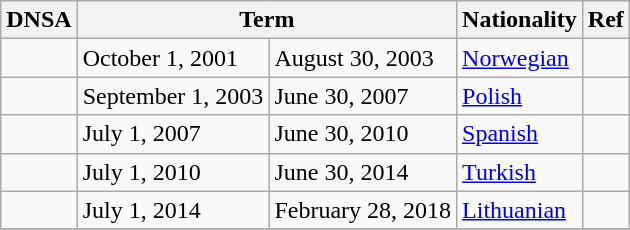<table class="sortable wikitable">
<tr>
<th>DNSA</th>
<th colspan="2">Term</th>
<th>Nationality</th>
<th>Ref</th>
</tr>
<tr>
<td></td>
<td>October 1, 2001</td>
<td>August 30, 2003</td>
<td> <a href='#'>Norwegian</a></td>
<td></td>
</tr>
<tr>
<td></td>
<td>September 1, 2003</td>
<td>June 30, 2007</td>
<td> <a href='#'>Polish</a></td>
<td></td>
</tr>
<tr>
<td></td>
<td>July 1, 2007</td>
<td>June 30, 2010</td>
<td> <a href='#'>Spanish</a></td>
<td></td>
</tr>
<tr>
<td></td>
<td>July 1, 2010</td>
<td>June 30, 2014</td>
<td> <a href='#'>Turkish</a></td>
<td></td>
</tr>
<tr>
<td></td>
<td>July 1, 2014</td>
<td>February 28, 2018</td>
<td> <a href='#'>Lithuanian</a></td>
<td></td>
</tr>
<tr>
</tr>
</table>
